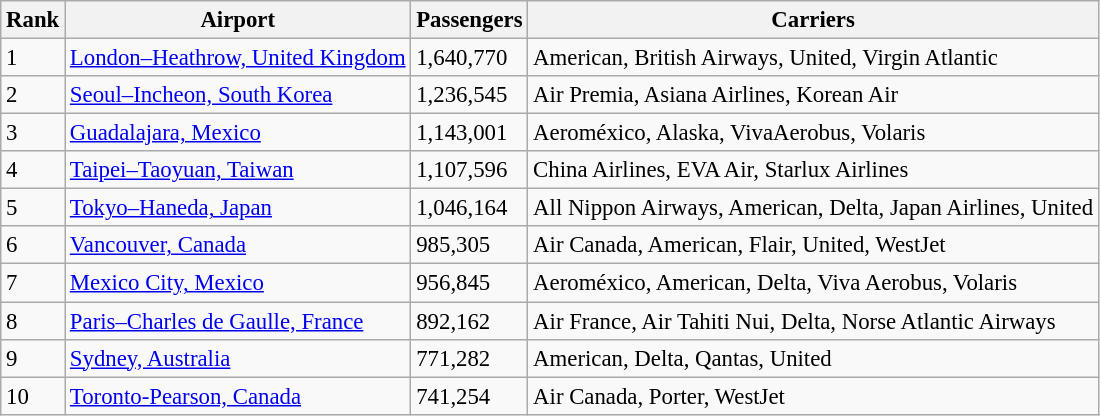<table class="wikitable sortable" style="font-size: 95%" width=align=>
<tr>
<th>Rank</th>
<th>Airport</th>
<th>Passengers</th>
<th>Carriers </th>
</tr>
<tr>
<td>1</td>
<td> <a href='#'>London–Heathrow, United Kingdom</a></td>
<td>1,640,770</td>
<td>American, British Airways, United, Virgin Atlantic</td>
</tr>
<tr>
<td>2</td>
<td> <a href='#'>Seoul–Incheon, South Korea</a></td>
<td>1,236,545</td>
<td>Air Premia, Asiana Airlines, Korean Air</td>
</tr>
<tr>
<td>3</td>
<td> <a href='#'>Guadalajara, Mexico</a></td>
<td>1,143,001</td>
<td>Aeroméxico, Alaska, VivaAerobus, Volaris</td>
</tr>
<tr>
<td>4</td>
<td> <a href='#'>Taipei–Taoyuan, Taiwan</a></td>
<td>1,107,596</td>
<td>China Airlines, EVA Air, Starlux Airlines</td>
</tr>
<tr>
<td>5</td>
<td> <a href='#'>Tokyo–Haneda, Japan</a></td>
<td>1,046,164</td>
<td>All Nippon Airways, American, Delta, Japan Airlines, United</td>
</tr>
<tr>
<td>6</td>
<td> <a href='#'>Vancouver, Canada</a></td>
<td>985,305</td>
<td>Air Canada, American, Flair, United, WestJet</td>
</tr>
<tr>
<td>7</td>
<td> <a href='#'>Mexico City, Mexico</a></td>
<td>956,845</td>
<td>Aeroméxico, American, Delta, Viva Aerobus, Volaris</td>
</tr>
<tr>
<td>8</td>
<td> <a href='#'>Paris–Charles de Gaulle, France</a></td>
<td>892,162</td>
<td>Air France, Air Tahiti Nui, Delta, Norse Atlantic Airways</td>
</tr>
<tr>
<td>9</td>
<td> <a href='#'>Sydney, Australia</a></td>
<td>771,282</td>
<td>American, Delta, Qantas, United</td>
</tr>
<tr>
<td>10</td>
<td> <a href='#'>Toronto-Pearson, Canada</a></td>
<td>741,254</td>
<td>Air Canada, Porter, WestJet</td>
</tr>
</table>
